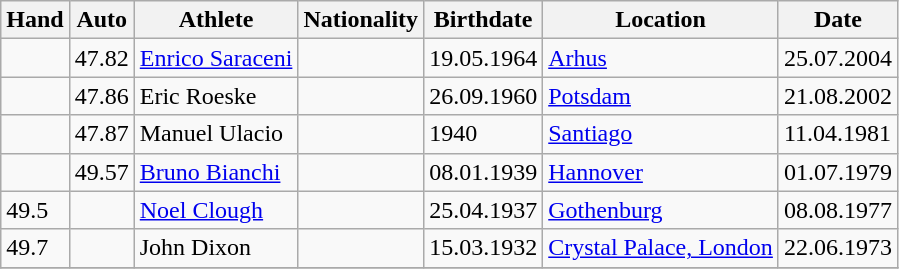<table class="wikitable">
<tr>
<th>Hand</th>
<th>Auto</th>
<th>Athlete</th>
<th>Nationality</th>
<th>Birthdate</th>
<th>Location</th>
<th>Date</th>
</tr>
<tr>
<td></td>
<td>47.82</td>
<td><a href='#'>Enrico Saraceni</a></td>
<td></td>
<td>19.05.1964</td>
<td><a href='#'>Arhus</a></td>
<td>25.07.2004</td>
</tr>
<tr>
<td></td>
<td>47.86</td>
<td>Eric Roeske</td>
<td></td>
<td>26.09.1960</td>
<td><a href='#'>Potsdam</a></td>
<td>21.08.2002</td>
</tr>
<tr>
<td></td>
<td>47.87</td>
<td>Manuel Ulacio</td>
<td></td>
<td>1940</td>
<td><a href='#'>Santiago</a></td>
<td>11.04.1981</td>
</tr>
<tr>
<td></td>
<td>49.57</td>
<td><a href='#'>Bruno Bianchi</a></td>
<td></td>
<td>08.01.1939</td>
<td><a href='#'>Hannover</a></td>
<td>01.07.1979</td>
</tr>
<tr>
<td>49.5</td>
<td></td>
<td><a href='#'>Noel Clough</a></td>
<td></td>
<td>25.04.1937</td>
<td><a href='#'>Gothenburg</a></td>
<td>08.08.1977</td>
</tr>
<tr>
<td>49.7</td>
<td></td>
<td>John Dixon</td>
<td></td>
<td>15.03.1932</td>
<td><a href='#'>Crystal Palace, London</a></td>
<td>22.06.1973</td>
</tr>
<tr>
</tr>
</table>
